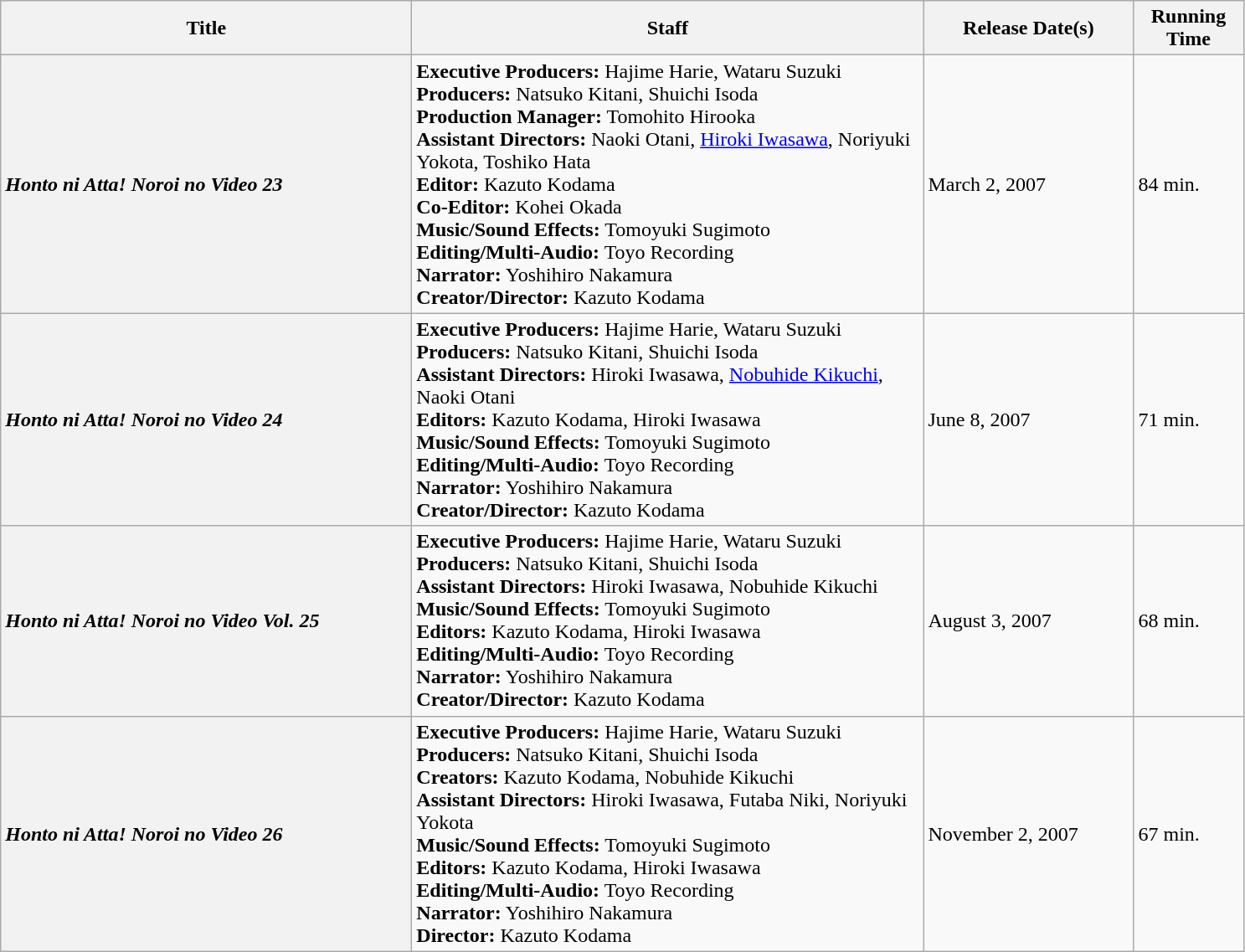<table class="wikitable mw-collapsible mw-collapsed">
<tr>
<th style=width:20.0em>Title</th>
<th style="width:25.0em">Staff</th>
<th style="width:10.0em">Release Date(s)</th>
<th style="width:5.0em">Running Time</th>
</tr>
<tr>
<th style="text-align:left"><em>Honto ni Atta! Noroi no Video 23</em></th>
<td><strong>Executive Producers:</strong> Hajime Harie, Wataru Suzuki<br><strong>Producers:</strong> Natsuko Kitani, Shuichi Isoda<br><strong>Production Manager:</strong> Tomohito Hirooka<br><strong>Assistant Directors:</strong> Naoki Otani, <a href='#'>Hiroki Iwasawa</a>, Noriyuki Yokota, Toshiko Hata<br><strong>Editor:</strong> Kazuto Kodama<br><strong>Co-Editor:</strong> Kohei Okada<br><strong>Music/Sound Effects:</strong> Tomoyuki Sugimoto<br><strong>Editing/Multi-Audio:</strong> Toyo Recording<br><strong>Narrator:</strong> Yoshihiro Nakamura<br><strong>Creator/Director:</strong> Kazuto Kodama</td>
<td>March 2, 2007</td>
<td>84 min.</td>
</tr>
<tr>
<th style="text-align:left"><em>Honto ni Atta! Noroi no Video 24</em></th>
<td><strong>Executive Producers:</strong> Hajime Harie, Wataru Suzuki<br><strong>Producers:</strong> Natsuko Kitani, Shuichi Isoda<br><strong>Assistant Directors:</strong> Hiroki Iwasawa, <a href='#'>Nobuhide Kikuchi</a>, Naoki Otani<br><strong>Editors:</strong> Kazuto Kodama, Hiroki Iwasawa<br><strong>Music/Sound Effects:</strong> Tomoyuki Sugimoto<br><strong>Editing/Multi-Audio:</strong> Toyo Recording<br><strong>Narrator:</strong> Yoshihiro Nakamura<br><strong>Creator/Director:</strong> Kazuto Kodama</td>
<td>June 8, 2007</td>
<td>71 min.</td>
</tr>
<tr>
<th style="text-align:left"><em>Honto ni Atta! Noroi no Video Vol. 25</em></th>
<td><strong>Executive Producers:</strong> Hajime Harie, Wataru Suzuki<br><strong>Producers:</strong> Natsuko Kitani, Shuichi Isoda<br><strong>Assistant Directors:</strong> Hiroki Iwasawa, Nobuhide Kikuchi<br><strong>Music/Sound Effects:</strong> Tomoyuki Sugimoto<br><strong>Editors:</strong> Kazuto Kodama, Hiroki Iwasawa<br><strong>Editing/Multi-Audio:</strong> Toyo Recording<br><strong>Narrator:</strong> Yoshihiro Nakamura<br><strong>Creator/Director:</strong> Kazuto Kodama</td>
<td>August 3, 2007</td>
<td>68 min.</td>
</tr>
<tr>
<th style="text-align:left"><em>Honto ni Atta! Noroi no Video 26</em></th>
<td><strong>Executive Producers:</strong> Hajime Harie, Wataru Suzuki<br><strong>Producers:</strong> Natsuko Kitani, Shuichi Isoda<br><strong>Creators:</strong> Kazuto Kodama, Nobuhide Kikuchi<br><strong>Assistant Directors:</strong> Hiroki Iwasawa, Futaba Niki, Noriyuki Yokota<br><strong>Music/Sound Effects:</strong> Tomoyuki Sugimoto<br><strong>Editors:</strong> Kazuto Kodama, Hiroki Iwasawa<br><strong>Editing/Multi-Audio:</strong> Toyo Recording<br><strong>Narrator:</strong> Yoshihiro Nakamura<br><strong>Director:</strong> Kazuto Kodama</td>
<td>November 2, 2007</td>
<td>67 min.</td>
</tr>
</table>
